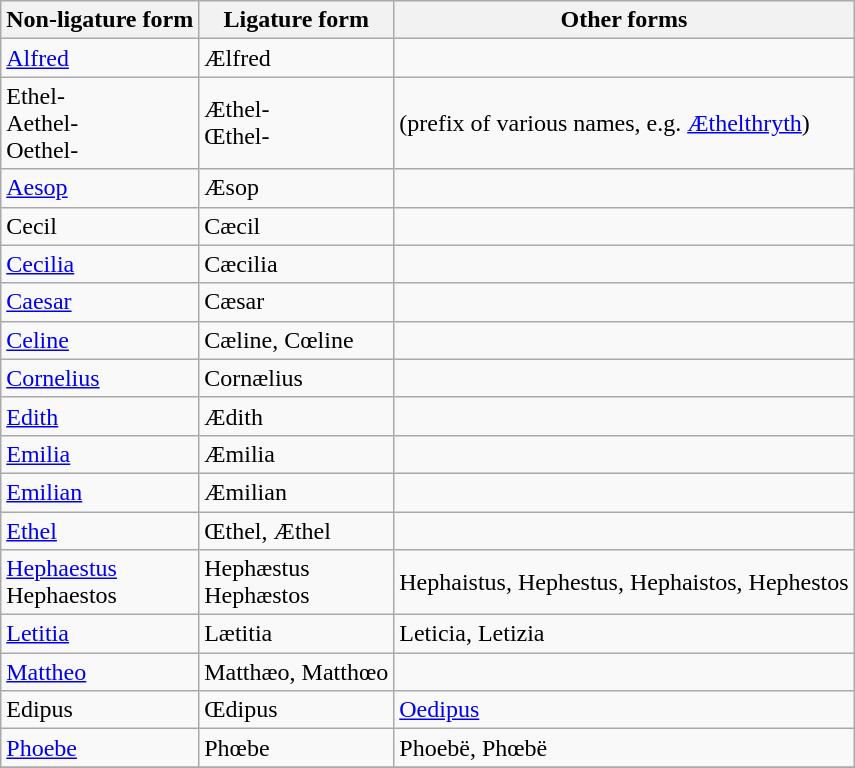<table class="wikitable">
<tr>
<th>Non-ligature form</th>
<th>Ligature form</th>
<th>Other forms</th>
</tr>
<tr>
<td><a href='#'>Alfred</a></td>
<td>Ælfred</td>
<td></td>
</tr>
<tr>
<td>Ethel-<br>Aethel-<br>Oethel-</td>
<td>Æthel-<br>Œthel-</td>
<td>(prefix of various names, e.g. <a href='#'>Æthelthryth</a>)</td>
</tr>
<tr>
<td><a href='#'>Aesop</a></td>
<td>Æsop</td>
<td></td>
</tr>
<tr>
<td>Cecil</td>
<td>Cæcil</td>
<td></td>
</tr>
<tr>
<td><a href='#'>Cecilia</a></td>
<td>Cæcilia</td>
<td></td>
</tr>
<tr>
<td><a href='#'>Caesar</a></td>
<td>Cæsar</td>
<td></td>
</tr>
<tr>
<td><a href='#'>Celine</a></td>
<td>Cæline, Cœline</td>
<td></td>
</tr>
<tr>
<td><a href='#'>Cornelius</a></td>
<td>Cornælius</td>
<td></td>
</tr>
<tr>
<td><a href='#'>Edith</a></td>
<td>Ædith</td>
<td></td>
</tr>
<tr>
<td><a href='#'>Emilia</a></td>
<td>Æmilia</td>
<td></td>
</tr>
<tr>
<td><a href='#'>Emilian</a></td>
<td>Æmilian</td>
<td></td>
</tr>
<tr>
<td><a href='#'>Ethel</a></td>
<td>Œthel, Æthel</td>
<td></td>
</tr>
<tr>
<td><a href='#'>Hephaestus</a><br>Hephaestos</td>
<td>Hephæstus<br>Hephæstos</td>
<td>Hephaistus, Hephestus, Hephaistos, Hephestos</td>
</tr>
<tr>
<td><a href='#'>Letitia</a></td>
<td>Lætitia</td>
<td>Leticia, Letizia</td>
</tr>
<tr>
<td><a href='#'>Mattheo</a></td>
<td>Matthæo, Matthœo</td>
<td></td>
</tr>
<tr>
<td>Edipus</td>
<td>Œdipus</td>
<td><a href='#'>Oedipus</a></td>
</tr>
<tr>
<td><a href='#'>Phoebe</a></td>
<td>Phœbe</td>
<td>Phoebë, Phœbë</td>
</tr>
<tr>
</tr>
</table>
